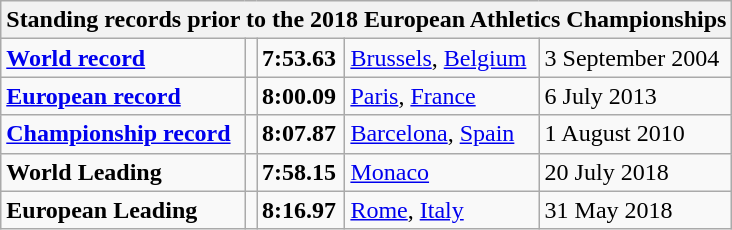<table class="wikitable">
<tr>
<th colspan="5">Standing records prior to the 2018 European Athletics Championships</th>
</tr>
<tr>
<td><strong><a href='#'>World record</a></strong></td>
<td></td>
<td><strong>7:53.63</strong></td>
<td><a href='#'>Brussels</a>, <a href='#'>Belgium</a></td>
<td>3 September 2004</td>
</tr>
<tr>
<td><strong><a href='#'>European record</a></strong></td>
<td></td>
<td><strong>8:00.09</strong></td>
<td><a href='#'>Paris</a>, <a href='#'>France</a></td>
<td>6 July 2013</td>
</tr>
<tr>
<td><strong><a href='#'>Championship record</a></strong></td>
<td></td>
<td><strong>8:07.87</strong></td>
<td><a href='#'>Barcelona</a>, <a href='#'>Spain</a></td>
<td>1 August 2010</td>
</tr>
<tr>
<td><strong>World Leading</strong></td>
<td></td>
<td><strong>7:58.15</strong></td>
<td><a href='#'>Monaco</a></td>
<td>20 July 2018</td>
</tr>
<tr>
<td><strong>European Leading</strong></td>
<td></td>
<td><strong>8:16.97</strong></td>
<td><a href='#'>Rome</a>, <a href='#'>Italy</a></td>
<td>31 May 2018</td>
</tr>
</table>
